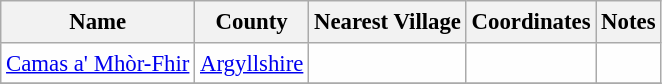<table class="wikitable sortable" style="table-layout:fixed;background-color:#FEFEFE;font-size:95%;padding:0.30em;line-height:1.35em;">
<tr>
<th scope="col">Name</th>
<th scope="col">County</th>
<th scope="col">Nearest Village</th>
<th scope="col" data-sort-type="number">Coordinates</th>
<th scope="col">Notes</th>
</tr>
<tr>
<td><a href='#'>Camas a' Mhòr-Fhir</a></td>
<td><a href='#'>Argyllshire</a></td>
<td></td>
<td></td>
<td></td>
</tr>
<tr>
</tr>
</table>
